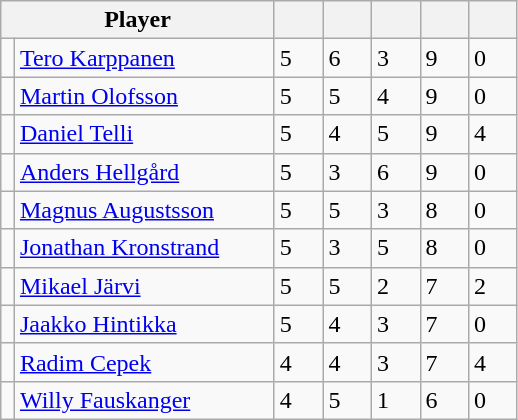<table class="wikitable">
<tr>
<th bgcolor="#DDDDFF" width="175px" colspan="2">Player</th>
<th bgcolor="#DDDDFF" width="25px"></th>
<th bgcolor="#DDDDFF" width="25px"></th>
<th bgcolor="#DDDDFF" width="25px"></th>
<th bgcolor="#DDDDFF" width="25px"></th>
<th bgcolor="#DDDDFF" width="25px"></th>
</tr>
<tr>
<td></td>
<td><a href='#'>Tero Karppanen</a></td>
<td>5</td>
<td>6</td>
<td>3</td>
<td>9</td>
<td>0</td>
</tr>
<tr>
<td></td>
<td><a href='#'>Martin Olofsson</a></td>
<td>5</td>
<td>5</td>
<td>4</td>
<td>9</td>
<td>0</td>
</tr>
<tr>
<td></td>
<td><a href='#'>Daniel Telli</a></td>
<td>5</td>
<td>4</td>
<td>5</td>
<td>9</td>
<td>4</td>
</tr>
<tr>
<td></td>
<td><a href='#'>Anders Hellgård</a></td>
<td>5</td>
<td>3</td>
<td>6</td>
<td>9</td>
<td>0</td>
</tr>
<tr>
<td></td>
<td><a href='#'>Magnus Augustsson</a></td>
<td>5</td>
<td>5</td>
<td>3</td>
<td>8</td>
<td>0</td>
</tr>
<tr>
<td></td>
<td><a href='#'>Jonathan Kronstrand</a></td>
<td>5</td>
<td>3</td>
<td>5</td>
<td>8</td>
<td>0</td>
</tr>
<tr>
<td></td>
<td><a href='#'>Mikael Järvi</a></td>
<td>5</td>
<td>5</td>
<td>2</td>
<td>7</td>
<td>2</td>
</tr>
<tr>
<td></td>
<td><a href='#'>Jaakko Hintikka</a></td>
<td>5</td>
<td>4</td>
<td>3</td>
<td>7</td>
<td>0</td>
</tr>
<tr>
<td></td>
<td><a href='#'>Radim Cepek</a></td>
<td>4</td>
<td>4</td>
<td>3</td>
<td>7</td>
<td>4</td>
</tr>
<tr>
<td></td>
<td><a href='#'>Willy Fauskanger</a></td>
<td>4</td>
<td>5</td>
<td>1</td>
<td>6</td>
<td>0</td>
</tr>
</table>
